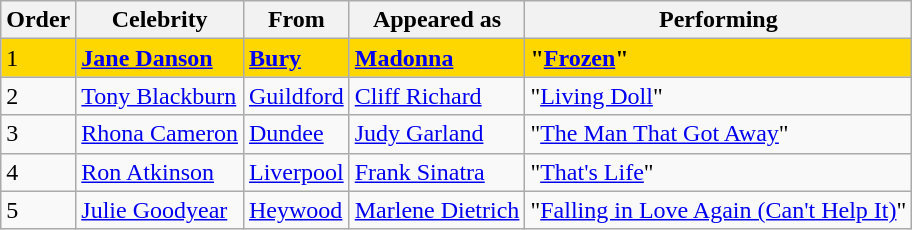<table class="wikitable">
<tr>
<th>Order</th>
<th>Celebrity</th>
<th>From</th>
<th>Appeared as</th>
<th>Performing</th>
</tr>
<tr style="background:gold;">
<td>1</td>
<td><strong><a href='#'>Jane Danson</a></strong></td>
<td><strong><a href='#'>Bury</a></strong></td>
<td><strong><a href='#'>Madonna</a></strong></td>
<td><strong>"<a href='#'>Frozen</a>"</strong></td>
</tr>
<tr>
<td>2</td>
<td><a href='#'>Tony Blackburn</a></td>
<td><a href='#'>Guildford</a></td>
<td><a href='#'>Cliff Richard</a></td>
<td>"<a href='#'>Living Doll</a>"</td>
</tr>
<tr>
<td>3</td>
<td><a href='#'>Rhona Cameron</a></td>
<td><a href='#'>Dundee</a></td>
<td><a href='#'>Judy Garland</a></td>
<td>"<a href='#'>The Man That Got Away</a>"</td>
</tr>
<tr>
<td>4</td>
<td><a href='#'>Ron Atkinson</a></td>
<td><a href='#'>Liverpool</a></td>
<td><a href='#'>Frank Sinatra</a></td>
<td>"<a href='#'>That's Life</a>"</td>
</tr>
<tr>
<td>5</td>
<td><a href='#'>Julie Goodyear</a></td>
<td><a href='#'>Heywood</a></td>
<td><a href='#'>Marlene Dietrich</a></td>
<td>"<a href='#'>Falling in Love Again (Can't Help It)</a>"</td>
</tr>
</table>
